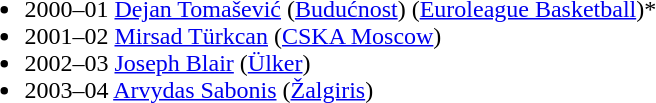<table>
<tr style="vertical-align: top;">
<td><br><ul><li>2000–01  <a href='#'>Dejan Tomašević</a> (<a href='#'>Budućnost</a>) (<a href='#'>Euroleague Basketball</a>)*</li><li>2001–02  <a href='#'>Mirsad Türkcan</a> (<a href='#'>CSKA Moscow</a>)</li><li>2002–03  <a href='#'>Joseph Blair</a> (<a href='#'>Ülker</a>)</li><li>2003–04  <a href='#'>Arvydas Sabonis</a> (<a href='#'>Žalgiris</a>)</li></ul></td>
</tr>
</table>
